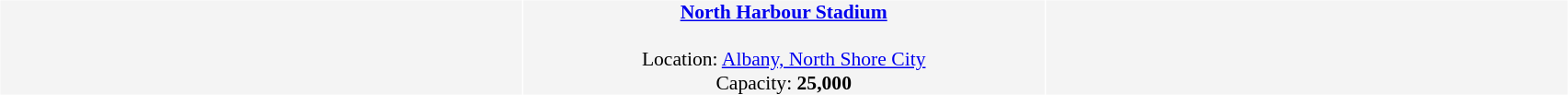<table border="0" cellspacing="1" cellpadding="0" style="font-size:90%; width:90%;">
<tr>
<td width=33%></td>
<td width=33%></td>
<td width=33%></td>
</tr>
<tr style="text-align:center;">
<td></td>
<td></td>
<td></td>
</tr>
<tr style="text-align:center; vertical-align:top; background:#f4f4f4; border:1px solid #aaa;">
<td><br></td>
<td><strong><a href='#'>North Harbour Stadium</a></strong><br><br>Location: <a href='#'>Albany, North Shore City</a><br>
Capacity: <strong>25,000</strong><br></td>
<td><br></td>
</tr>
</table>
